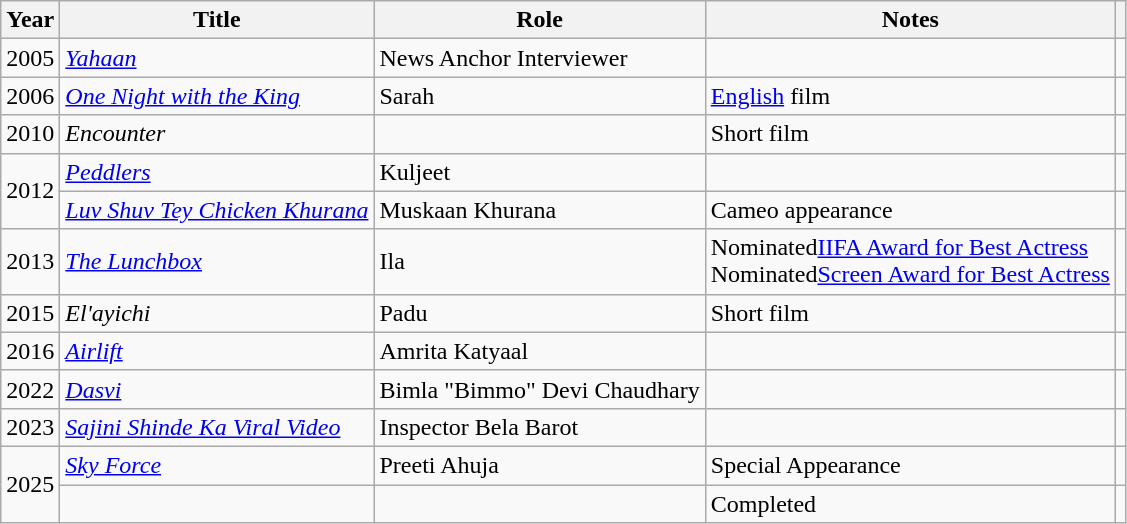<table class="wikitable sortable">
<tr>
<th scope="col">Year</th>
<th scope="col">Title</th>
<th scope="col">Role</th>
<th scope="col" class="unsortable">Notes</th>
<th scope="col" class="unsortable"></th>
</tr>
<tr>
<td>2005</td>
<td><em><a href='#'>Yahaan</a></em></td>
<td>News Anchor Interviewer</td>
<td></td>
<td></td>
</tr>
<tr>
<td>2006</td>
<td><em><a href='#'>One Night with the King</a></em></td>
<td>Sarah</td>
<td><a href='#'>English</a> film</td>
<td></td>
</tr>
<tr>
<td>2010</td>
<td><em>Encounter</em></td>
<td></td>
<td>Short film</td>
<td></td>
</tr>
<tr>
<td rowspan="2">2012</td>
<td><em><a href='#'>Peddlers</a></em></td>
<td>Kuljeet</td>
<td></td>
<td></td>
</tr>
<tr>
<td><em><a href='#'>Luv Shuv Tey Chicken Khurana</a></em></td>
<td>Muskaan Khurana</td>
<td>Cameo appearance</td>
<td></td>
</tr>
<tr>
<td>2013</td>
<td><em><a href='#'>The Lunchbox</a></em></td>
<td>Ila</td>
<td>Nominated<a href='#'>IIFA Award for Best Actress</a><br>Nominated<a href='#'>Screen Award for Best Actress</a></td>
<td></td>
</tr>
<tr>
<td>2015</td>
<td><em>El'ayichi</em></td>
<td>Padu</td>
<td>Short film</td>
<td></td>
</tr>
<tr>
<td>2016</td>
<td><em><a href='#'>Airlift</a></em></td>
<td>Amrita Katyaal</td>
<td></td>
<td></td>
</tr>
<tr>
<td>2022</td>
<td><em><a href='#'>Dasvi</a></em></td>
<td>Bimla "Bimmo" Devi Chaudhary</td>
<td></td>
<td></td>
</tr>
<tr>
<td>2023</td>
<td><em><a href='#'>Sajini Shinde Ka Viral Video</a></em></td>
<td>Inspector Bela Barot</td>
<td></td>
<td></td>
</tr>
<tr>
<td rowspan="2">2025</td>
<td><em><a href='#'>Sky Force</a></em></td>
<td>Preeti Ahuja</td>
<td>Special Appearance</td>
<td></td>
</tr>
<tr>
<td></td>
<td></td>
<td>Completed</td>
<td></td>
</tr>
</table>
